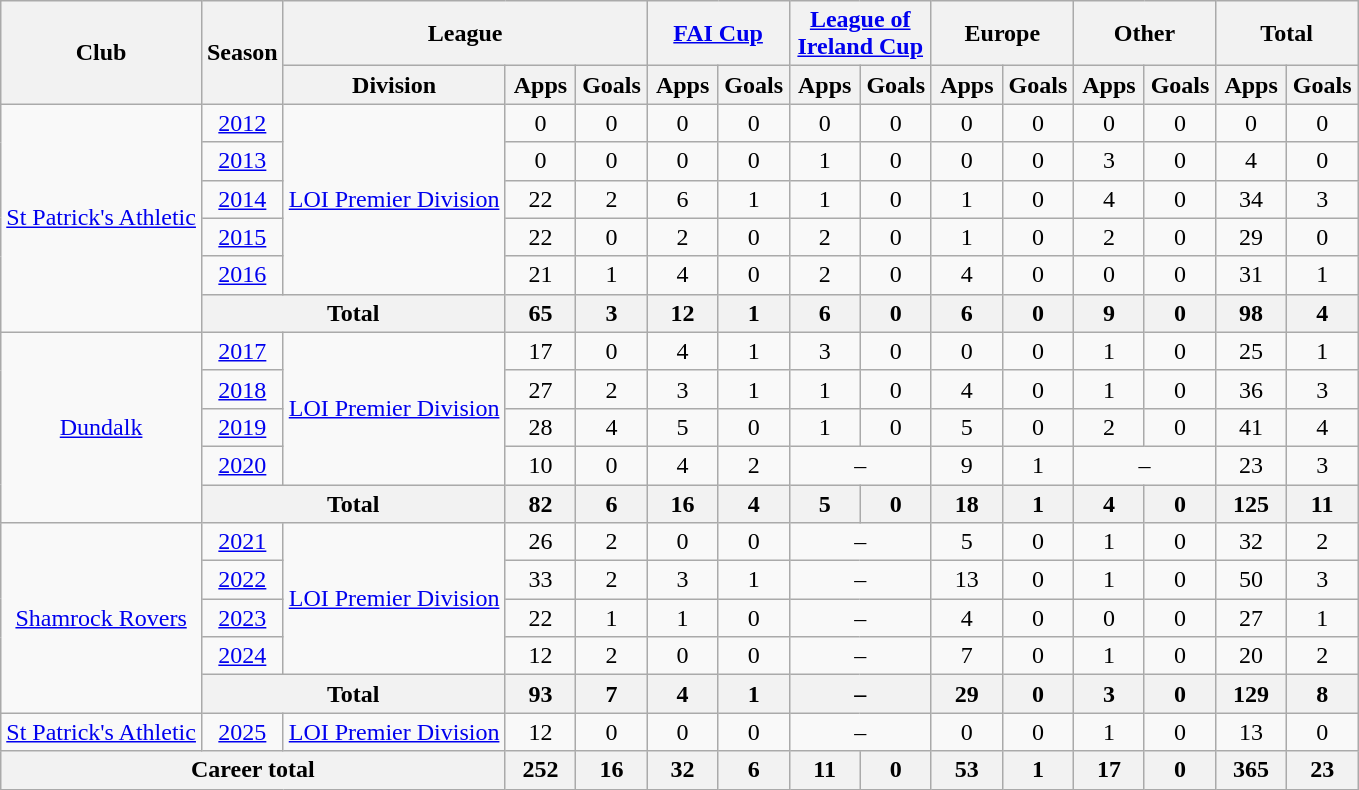<table class="wikitable" style="text-align:center">
<tr>
<th rowspan="2">Club</th>
<th rowspan="2">Season</th>
<th colspan="3">League</th>
<th colspan="2"><a href='#'>FAI Cup</a></th>
<th colspan="2"><a href='#'>League of Ireland Cup</a></th>
<th colspan="2">Europe</th>
<th colspan="2">Other</th>
<th colspan="2">Total</th>
</tr>
<tr>
<th>Division</th>
<th width="40">Apps</th>
<th width="40">Goals</th>
<th width="40">Apps</th>
<th width="40">Goals</th>
<th width="40">Apps</th>
<th width="40">Goals</th>
<th width="40">Apps</th>
<th width="40">Goals</th>
<th width="40">Apps</th>
<th width="40">Goals</th>
<th width="40">Apps</th>
<th width="40">Goals</th>
</tr>
<tr>
<td rowspan="6"><a href='#'>St Patrick's Athletic</a></td>
<td><a href='#'>2012</a></td>
<td rowspan="5"><a href='#'>LOI Premier Division</a></td>
<td>0</td>
<td>0</td>
<td>0</td>
<td>0</td>
<td>0</td>
<td>0</td>
<td>0</td>
<td>0</td>
<td>0</td>
<td>0</td>
<td>0</td>
<td>0</td>
</tr>
<tr>
<td><a href='#'>2013</a></td>
<td>0</td>
<td>0</td>
<td>0</td>
<td>0</td>
<td>1</td>
<td>0</td>
<td>0</td>
<td>0</td>
<td>3</td>
<td>0</td>
<td>4</td>
<td>0</td>
</tr>
<tr>
<td><a href='#'>2014</a></td>
<td>22</td>
<td>2</td>
<td>6</td>
<td>1</td>
<td>1</td>
<td>0</td>
<td>1</td>
<td>0</td>
<td>4</td>
<td>0</td>
<td>34</td>
<td>3</td>
</tr>
<tr>
<td><a href='#'>2015</a></td>
<td>22</td>
<td>0</td>
<td>2</td>
<td>0</td>
<td>2</td>
<td>0</td>
<td>1</td>
<td>0</td>
<td>2</td>
<td>0</td>
<td>29</td>
<td>0</td>
</tr>
<tr>
<td><a href='#'>2016</a></td>
<td>21</td>
<td>1</td>
<td>4</td>
<td>0</td>
<td>2</td>
<td>0</td>
<td>4</td>
<td>0</td>
<td>0</td>
<td>0</td>
<td>31</td>
<td>1</td>
</tr>
<tr>
<th colspan="2">Total</th>
<th>65</th>
<th>3</th>
<th>12</th>
<th>1</th>
<th>6</th>
<th>0</th>
<th>6</th>
<th>0</th>
<th>9</th>
<th>0</th>
<th>98</th>
<th>4</th>
</tr>
<tr>
<td rowspan="5"><a href='#'>Dundalk</a></td>
<td><a href='#'>2017</a></td>
<td rowspan="4"><a href='#'>LOI Premier Division</a></td>
<td>17</td>
<td>0</td>
<td>4</td>
<td>1</td>
<td>3</td>
<td>0</td>
<td>0</td>
<td>0</td>
<td>1</td>
<td>0</td>
<td>25</td>
<td>1</td>
</tr>
<tr>
<td><a href='#'>2018</a></td>
<td>27</td>
<td>2</td>
<td>3</td>
<td>1</td>
<td>1</td>
<td>0</td>
<td>4</td>
<td>0</td>
<td>1</td>
<td>0</td>
<td>36</td>
<td>3</td>
</tr>
<tr>
<td><a href='#'>2019</a></td>
<td>28</td>
<td>4</td>
<td>5</td>
<td>0</td>
<td>1</td>
<td>0</td>
<td>5</td>
<td>0</td>
<td>2</td>
<td>0</td>
<td>41</td>
<td>4</td>
</tr>
<tr>
<td><a href='#'>2020</a></td>
<td>10</td>
<td>0</td>
<td>4</td>
<td>2</td>
<td colspan="2">–</td>
<td>9</td>
<td>1</td>
<td colspan="2">–</td>
<td>23</td>
<td>3</td>
</tr>
<tr>
<th colspan="2">Total</th>
<th>82</th>
<th>6</th>
<th>16</th>
<th>4</th>
<th>5</th>
<th>0</th>
<th>18</th>
<th>1</th>
<th>4</th>
<th>0</th>
<th>125</th>
<th>11</th>
</tr>
<tr>
<td rowspan="5"><a href='#'>Shamrock Rovers</a></td>
<td><a href='#'>2021</a></td>
<td rowspan="4"><a href='#'>LOI Premier Division</a></td>
<td>26</td>
<td>2</td>
<td>0</td>
<td>0</td>
<td colspan="2">–</td>
<td>5</td>
<td>0</td>
<td>1</td>
<td>0</td>
<td>32</td>
<td>2</td>
</tr>
<tr>
<td><a href='#'>2022</a></td>
<td>33</td>
<td>2</td>
<td>3</td>
<td>1</td>
<td colspan="2">–</td>
<td>13</td>
<td>0</td>
<td>1</td>
<td>0</td>
<td>50</td>
<td>3</td>
</tr>
<tr>
<td><a href='#'>2023</a></td>
<td>22</td>
<td>1</td>
<td>1</td>
<td>0</td>
<td colspan="2">–</td>
<td>4</td>
<td>0</td>
<td>0</td>
<td>0</td>
<td>27</td>
<td>1</td>
</tr>
<tr>
<td><a href='#'>2024</a></td>
<td>12</td>
<td>2</td>
<td>0</td>
<td>0</td>
<td colspan="2">–</td>
<td>7</td>
<td>0</td>
<td>1</td>
<td>0</td>
<td>20</td>
<td>2</td>
</tr>
<tr>
<th colspan="2">Total</th>
<th>93</th>
<th>7</th>
<th>4</th>
<th>1</th>
<th colspan="2">–</th>
<th>29</th>
<th>0</th>
<th>3</th>
<th>0</th>
<th>129</th>
<th>8</th>
</tr>
<tr>
<td><a href='#'>St Patrick's Athletic</a></td>
<td><a href='#'>2025</a></td>
<td><a href='#'>LOI Premier Division</a></td>
<td>12</td>
<td>0</td>
<td>0</td>
<td>0</td>
<td colspan="2">–</td>
<td>0</td>
<td>0</td>
<td>1</td>
<td>0</td>
<td>13</td>
<td>0</td>
</tr>
<tr>
<th colspan="3">Career total</th>
<th>252</th>
<th>16</th>
<th>32</th>
<th>6</th>
<th>11</th>
<th>0</th>
<th>53</th>
<th>1</th>
<th>17</th>
<th>0</th>
<th>365</th>
<th>23</th>
</tr>
</table>
